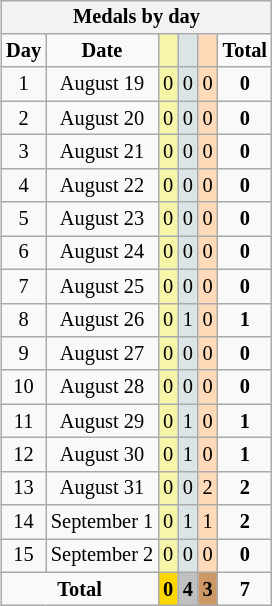<table class=wikitable style="font-size:85%; float:right;text-align:center">
<tr>
<th colspan=7><strong>Medals by day</strong></th>
</tr>
<tr>
<td><strong>Day</strong></td>
<td><strong>Date</strong></td>
<td bgcolor=F7F6A8></td>
<td bgcolor=DCE5E5></td>
<td bgcolor=FFDAB9></td>
<td><strong>Total</strong></td>
</tr>
<tr>
<td>1</td>
<td>August 19</td>
<td bgcolor=F7F6A8>0</td>
<td bgcolor=DCE5E5>0</td>
<td bgcolor=FFDAB9>0</td>
<td><strong>0</strong></td>
</tr>
<tr>
<td>2</td>
<td>August 20</td>
<td bgcolor=F7F6A8>0</td>
<td bgcolor=DCE5E5>0</td>
<td bgcolor=FFDAB9>0</td>
<td><strong>0</strong></td>
</tr>
<tr>
<td>3</td>
<td>August 21</td>
<td bgcolor=F7F6A8>0</td>
<td bgcolor=DCE5E5>0</td>
<td bgcolor=FFDAB9>0</td>
<td><strong>0</strong></td>
</tr>
<tr>
<td>4</td>
<td>August 22</td>
<td bgcolor=F7F6A8>0</td>
<td bgcolor=DCE5E5>0</td>
<td bgcolor=FFDAB9>0</td>
<td><strong>0</strong></td>
</tr>
<tr>
<td>5</td>
<td>August 23</td>
<td bgcolor=F7F6A8>0</td>
<td bgcolor=DCE5E5>0</td>
<td bgcolor=FFDAB9>0</td>
<td><strong>0</strong></td>
</tr>
<tr>
<td>6</td>
<td>August 24</td>
<td bgcolor=F7F6A8>0</td>
<td bgcolor=DCE5E5>0</td>
<td bgcolor=FFDAB9>0</td>
<td><strong>0</strong></td>
</tr>
<tr>
<td>7</td>
<td>August 25</td>
<td bgcolor=F7F6A8>0</td>
<td bgcolor=DCE5E5>0</td>
<td bgcolor=FFDAB9>0</td>
<td><strong>0</strong></td>
</tr>
<tr>
<td>8</td>
<td>August 26</td>
<td bgcolor=F7F6A8>0</td>
<td bgcolor=DCE5E5>1</td>
<td bgcolor=FFDAB9>0</td>
<td><strong>1</strong></td>
</tr>
<tr>
<td>9</td>
<td>August 27</td>
<td bgcolor=F7F6A8>0</td>
<td bgcolor=DCE5E5>0</td>
<td bgcolor=FFDAB9>0</td>
<td><strong>0</strong></td>
</tr>
<tr>
<td>10</td>
<td>August 28</td>
<td bgcolor=F7F6A8>0</td>
<td bgcolor=DCE5E5>0</td>
<td bgcolor=FFDAB9>0</td>
<td><strong>0</strong></td>
</tr>
<tr>
<td>11</td>
<td>August 29</td>
<td bgcolor=F7F6A8>0</td>
<td bgcolor=DCE5E5>1</td>
<td bgcolor=FFDAB9>0</td>
<td><strong>1</strong></td>
</tr>
<tr>
<td>12</td>
<td>August 30</td>
<td bgcolor=F7F6A8>0</td>
<td bgcolor=DCE5E5>1</td>
<td bgcolor=FFDAB9>0</td>
<td><strong>1</strong></td>
</tr>
<tr>
<td>13</td>
<td>August 31</td>
<td bgcolor=F7F6A8>0</td>
<td bgcolor=DCE5E5>0</td>
<td bgcolor=FFDAB9>2</td>
<td><strong>2</strong></td>
</tr>
<tr>
<td>14</td>
<td>September 1</td>
<td bgcolor=F7F6A8>0</td>
<td bgcolor=DCE5E5>1</td>
<td bgcolor=FFDAB9>1</td>
<td><strong>2</strong></td>
</tr>
<tr>
<td>15</td>
<td>September 2</td>
<td bgcolor=F7F6A8>0</td>
<td bgcolor=DCE5E5>0</td>
<td bgcolor=FFDAB9>0</td>
<td><strong>0</strong></td>
</tr>
<tr>
<td colspan=2><strong>Total</strong></td>
<td style="background:gold;"><strong>0</strong></td>
<td style="background:silver;"><strong>4</strong></td>
<td style="background:#c96;"><strong>3</strong></td>
<td><strong>7</strong></td>
</tr>
</table>
